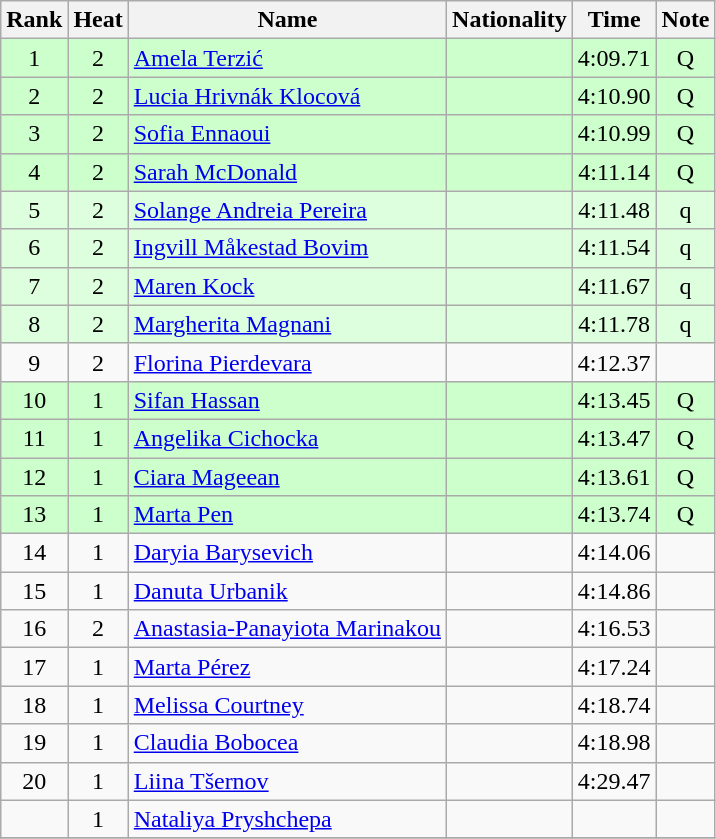<table class="wikitable sortable" style="text-align:center">
<tr>
<th>Rank</th>
<th>Heat</th>
<th>Name</th>
<th>Nationality</th>
<th>Time</th>
<th>Note</th>
</tr>
<tr bgcolor=ccffcc>
<td>1</td>
<td>2</td>
<td align=left><a href='#'>Amela Terzić</a></td>
<td align=left></td>
<td>4:09.71</td>
<td>Q</td>
</tr>
<tr bgcolor=ccffcc>
<td>2</td>
<td>2</td>
<td align=left><a href='#'>Lucia Hrivnák Klocová</a></td>
<td align=left></td>
<td>4:10.90</td>
<td>Q</td>
</tr>
<tr bgcolor=ccffcc>
<td>3</td>
<td>2</td>
<td align=left><a href='#'>Sofia Ennaoui</a></td>
<td align=left></td>
<td>4:10.99</td>
<td>Q</td>
</tr>
<tr bgcolor=ccffcc>
<td>4</td>
<td>2</td>
<td align=left><a href='#'>Sarah McDonald</a></td>
<td align=left></td>
<td>4:11.14</td>
<td>Q</td>
</tr>
<tr bgcolor=ddffdd>
<td>5</td>
<td>2</td>
<td align=left><a href='#'>Solange Andreia Pereira</a></td>
<td align=left></td>
<td>4:11.48</td>
<td>q</td>
</tr>
<tr bgcolor=ddffdd>
<td>6</td>
<td>2</td>
<td align=left><a href='#'>Ingvill Måkestad Bovim</a></td>
<td align=left></td>
<td>4:11.54</td>
<td>q</td>
</tr>
<tr bgcolor=ddffdd>
<td>7</td>
<td>2</td>
<td align=left><a href='#'>Maren Kock</a></td>
<td align=left></td>
<td>4:11.67</td>
<td>q</td>
</tr>
<tr bgcolor=ddffdd>
<td>8</td>
<td>2</td>
<td align=left><a href='#'>Margherita Magnani</a></td>
<td align=left></td>
<td>4:11.78</td>
<td>q</td>
</tr>
<tr>
<td>9</td>
<td>2</td>
<td align=left><a href='#'>Florina Pierdevara</a></td>
<td align=left></td>
<td>4:12.37</td>
<td></td>
</tr>
<tr bgcolor=ccffcc>
<td>10</td>
<td>1</td>
<td align=left><a href='#'>Sifan Hassan</a></td>
<td align=left></td>
<td>4:13.45</td>
<td>Q</td>
</tr>
<tr bgcolor=ccffcc>
<td>11</td>
<td>1</td>
<td align=left><a href='#'>Angelika Cichocka</a></td>
<td align=left></td>
<td>4:13.47</td>
<td>Q</td>
</tr>
<tr bgcolor=ccffcc>
<td>12</td>
<td>1</td>
<td align=left><a href='#'>Ciara Mageean</a></td>
<td align=left></td>
<td>4:13.61</td>
<td>Q</td>
</tr>
<tr bgcolor=ccffcc>
<td>13</td>
<td>1</td>
<td align=left><a href='#'>Marta Pen</a></td>
<td align=left></td>
<td>4:13.74</td>
<td>Q</td>
</tr>
<tr>
<td>14</td>
<td>1</td>
<td align=left><a href='#'>Daryia Barysevich</a></td>
<td align=left></td>
<td>4:14.06</td>
<td></td>
</tr>
<tr>
<td>15</td>
<td>1</td>
<td align=left><a href='#'>Danuta Urbanik</a></td>
<td align=left></td>
<td>4:14.86</td>
<td></td>
</tr>
<tr>
<td>16</td>
<td>2</td>
<td align=left><a href='#'>Anastasia-Panayiota Marinakou</a></td>
<td align=left></td>
<td>4:16.53</td>
<td></td>
</tr>
<tr>
<td>17</td>
<td>1</td>
<td align=left><a href='#'>Marta Pérez</a></td>
<td align=left></td>
<td>4:17.24</td>
<td></td>
</tr>
<tr>
<td>18</td>
<td>1</td>
<td align=left><a href='#'>Melissa Courtney</a></td>
<td align=left></td>
<td>4:18.74</td>
<td></td>
</tr>
<tr>
<td>19</td>
<td>1</td>
<td align=left><a href='#'>Claudia Bobocea</a></td>
<td align=left></td>
<td>4:18.98</td>
<td></td>
</tr>
<tr>
<td>20</td>
<td>1</td>
<td align=left><a href='#'>Liina Tšernov</a></td>
<td align=left></td>
<td>4:29.47</td>
<td></td>
</tr>
<tr>
<td></td>
<td>1</td>
<td align=left><a href='#'>Nataliya Pryshchepa</a></td>
<td align=left></td>
<td></td>
<td></td>
</tr>
<tr>
</tr>
</table>
